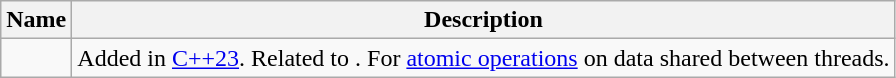<table class="wikitable">
<tr>
<th>Name</th>
<th>Description</th>
</tr>
<tr>
<td></td>
<td>Added in <a href='#'>C++23</a>. Related to <code><stdatomic.h></code>. For <a href='#'>atomic operations</a> on data shared between threads.</td>
</tr>
</table>
